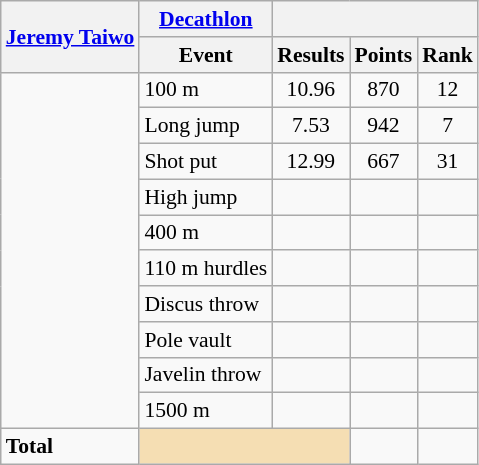<table class=wikitable style="font-size:90%;">
<tr>
<th rowspan="2"><strong><a href='#'>Jeremy Taiwo</a></strong></th>
<th><a href='#'>Decathlon</a></th>
<th colspan="3"></th>
</tr>
<tr>
<th>Event</th>
<th>Results</th>
<th>Points</th>
<th>Rank</th>
</tr>
<tr style="border-top: single;">
<td rowspan="10"></td>
<td>100 m</td>
<td align=center>10.96</td>
<td align=center>870</td>
<td align=center>12</td>
</tr>
<tr>
<td>Long jump</td>
<td align=center>7.53</td>
<td align=center>942</td>
<td align=center>7</td>
</tr>
<tr>
<td>Shot put</td>
<td align=center>12.99</td>
<td align=center>667</td>
<td align=center>31</td>
</tr>
<tr>
<td>High jump</td>
<td align=center></td>
<td align=center></td>
<td align=center></td>
</tr>
<tr>
<td>400 m</td>
<td align=center></td>
<td align=center></td>
<td align=center></td>
</tr>
<tr>
<td>110 m hurdles</td>
<td align=center></td>
<td align=center></td>
<td align=center></td>
</tr>
<tr>
<td>Discus throw</td>
<td align=center></td>
<td align=center></td>
<td align=center></td>
</tr>
<tr>
<td>Pole vault</td>
<td align=center></td>
<td align=center></td>
<td align=center></td>
</tr>
<tr>
<td>Javelin throw</td>
<td align=center></td>
<td align=center></td>
<td align=center></td>
</tr>
<tr>
<td>1500 m</td>
<td align=center></td>
<td align=center></td>
<td align=center></td>
</tr>
<tr style="border-top: single;">
<td><strong>Total</strong></td>
<td colspan="2" style="background:wheat;"></td>
<td align=center></td>
<td align=center></td>
</tr>
</table>
